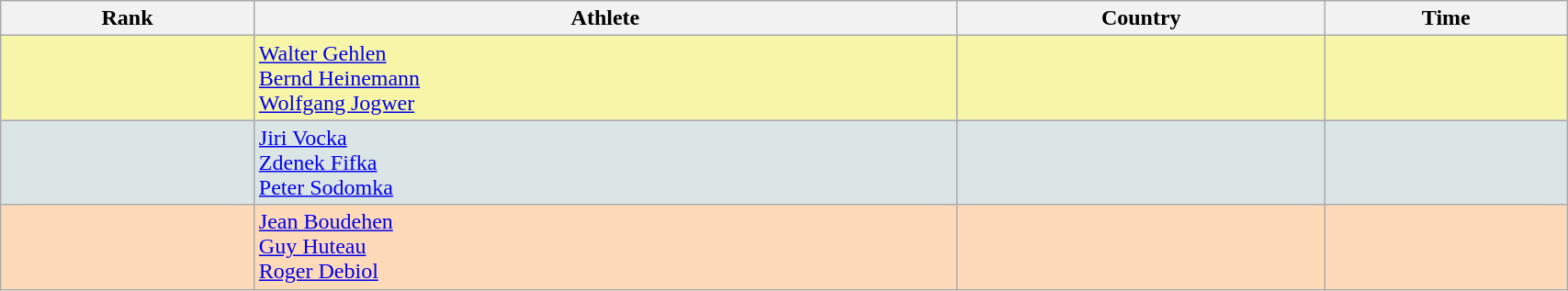<table class="wikitable" width=90% style="font-size:100%; text-align:left;">
<tr>
<th>Rank</th>
<th>Athlete</th>
<th>Country</th>
<th>Time</th>
</tr>
<tr bgcolor="#F7F6A8" >
<td align=center></td>
<td><a href='#'>Walter Gehlen</a><br><a href='#'>Bernd Heinemann</a><br><a href='#'>Wolfgang Jogwer</a></td>
<td></td>
<td align="right"></td>
</tr>
<tr bgcolor="#DCE5E5">
<td align=center></td>
<td><a href='#'>Jiri Vocka</a><br><a href='#'>Zdenek Fifka</a><br><a href='#'>Peter Sodomka</a></td>
<td></td>
<td align="right"></td>
</tr>
<tr bgcolor="#FFDAB9">
<td align=center></td>
<td><a href='#'>Jean Boudehen</a><br><a href='#'>Guy Huteau</a><br><a href='#'>Roger Debiol</a></td>
<td></td>
<td align="right"></td>
</tr>
</table>
